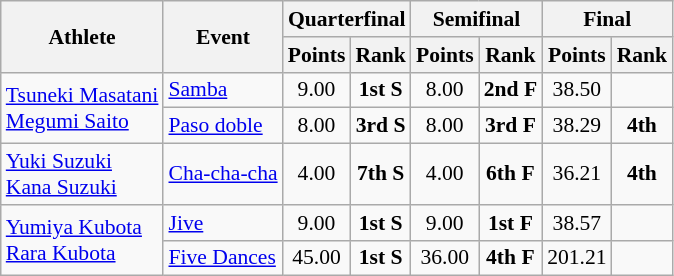<table class=wikitable style="font-size:90%">
<tr>
<th rowspan=2>Athlete</th>
<th rowspan=2>Event</th>
<th colspan=2>Quarterfinal</th>
<th colspan=2>Semifinal</th>
<th colspan=2>Final</th>
</tr>
<tr>
<th>Points</th>
<th>Rank</th>
<th>Points</th>
<th>Rank</th>
<th>Points</th>
<th>Rank</th>
</tr>
<tr>
<td rowspan=2><a href='#'>Tsuneki Masatani</a><br><a href='#'>Megumi Saito</a></td>
<td><a href='#'>Samba</a></td>
<td align=center>9.00</td>
<td align=center><strong>1st S</strong></td>
<td align=center>8.00</td>
<td align=center><strong>2nd F</strong></td>
<td align=center>38.50</td>
<td align=center></td>
</tr>
<tr>
<td><a href='#'>Paso doble</a></td>
<td align=center>8.00</td>
<td align=center><strong>3rd S</strong></td>
<td align=center>8.00</td>
<td align=center><strong>3rd F</strong></td>
<td align=center>38.29</td>
<td align=center><strong>4th</strong></td>
</tr>
<tr>
<td><a href='#'>Yuki Suzuki</a><br><a href='#'>Kana Suzuki</a></td>
<td><a href='#'>Cha-cha-cha</a></td>
<td align=center>4.00</td>
<td align=center><strong>7th S</strong></td>
<td align=center>4.00</td>
<td align=center><strong>6th F</strong></td>
<td align=center>36.21</td>
<td align=center><strong>4th</strong></td>
</tr>
<tr>
<td rowspan=2><a href='#'>Yumiya Kubota</a><br><a href='#'>Rara Kubota</a></td>
<td><a href='#'>Jive</a></td>
<td align=center>9.00</td>
<td align=center><strong>1st S</strong></td>
<td align=center>9.00</td>
<td align=center><strong>1st F</strong></td>
<td align=center>38.57</td>
<td align=center></td>
</tr>
<tr>
<td><a href='#'>Five Dances</a></td>
<td align=center>45.00</td>
<td align=center><strong>1st S</strong></td>
<td align=center>36.00</td>
<td align=center><strong>4th F</strong></td>
<td align=center>201.21</td>
<td align=center></td>
</tr>
</table>
